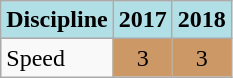<table class="wikitable" style="text-align: center;">
<tr>
<th style="background: #b0e0e6;">Discipline</th>
<th style="background: #b0e0e6;">2017</th>
<th style="background: #b0e0e6;">2018</th>
</tr>
<tr>
<td align="left">Speed</td>
<td style="background: #cc9966;">3</td>
<td style="background: #cc9966;">3</td>
</tr>
</table>
